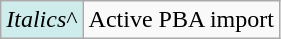<table class="wikitable">
<tr>
<td style="background:#CFECEC; width:1em"><em>Italics</em>^</td>
<td>Active PBA import</td>
</tr>
</table>
